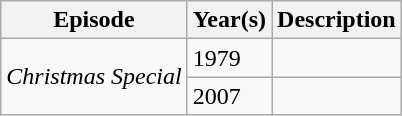<table class="wikitable sortable">
<tr>
<th>Episode</th>
<th>Year(s)</th>
<th>Description</th>
</tr>
<tr>
<td rowspan="2"><em>Christmas Special</em></td>
<td>1979</td>
<td></td>
</tr>
<tr>
<td>2007</td>
<td></td>
</tr>
</table>
